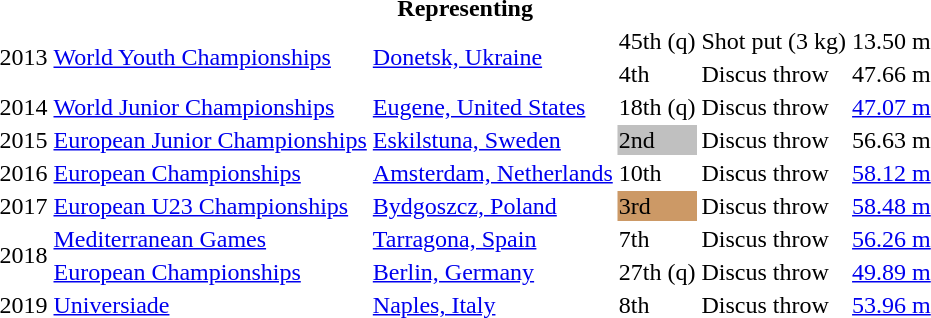<table>
<tr>
<th colspan="6">Representing </th>
</tr>
<tr>
<td rowspan=2>2013</td>
<td rowspan=2><a href='#'>World Youth Championships</a></td>
<td rowspan=2><a href='#'>Donetsk, Ukraine</a></td>
<td>45th (q)</td>
<td>Shot put (3 kg)</td>
<td>13.50 m</td>
</tr>
<tr>
<td>4th</td>
<td>Discus throw</td>
<td>47.66 m</td>
</tr>
<tr>
<td>2014</td>
<td><a href='#'>World Junior Championships</a></td>
<td><a href='#'>Eugene, United States</a></td>
<td>18th (q)</td>
<td>Discus throw</td>
<td><a href='#'>47.07 m</a></td>
</tr>
<tr>
<td>2015</td>
<td><a href='#'>European Junior Championships</a></td>
<td><a href='#'>Eskilstuna, Sweden</a></td>
<td bgcolor=silver>2nd</td>
<td>Discus throw</td>
<td>56.63 m</td>
</tr>
<tr>
<td>2016</td>
<td><a href='#'>European Championships</a></td>
<td><a href='#'>Amsterdam, Netherlands</a></td>
<td>10th</td>
<td>Discus throw</td>
<td><a href='#'>58.12 m</a></td>
</tr>
<tr>
<td>2017</td>
<td><a href='#'>European U23 Championships</a></td>
<td><a href='#'>Bydgoszcz, Poland</a></td>
<td bgcolor=cc9966>3rd</td>
<td>Discus throw</td>
<td><a href='#'>58.48 m</a></td>
</tr>
<tr>
<td rowspan=2>2018</td>
<td><a href='#'>Mediterranean Games</a></td>
<td><a href='#'>Tarragona, Spain</a></td>
<td>7th</td>
<td>Discus throw</td>
<td><a href='#'>56.26 m</a></td>
</tr>
<tr>
<td><a href='#'>European Championships</a></td>
<td><a href='#'>Berlin, Germany</a></td>
<td>27th (q)</td>
<td>Discus throw</td>
<td><a href='#'>49.89 m</a></td>
</tr>
<tr>
<td>2019</td>
<td><a href='#'>Universiade</a></td>
<td><a href='#'>Naples, Italy</a></td>
<td>8th</td>
<td>Discus throw</td>
<td><a href='#'>53.96 m</a></td>
</tr>
</table>
